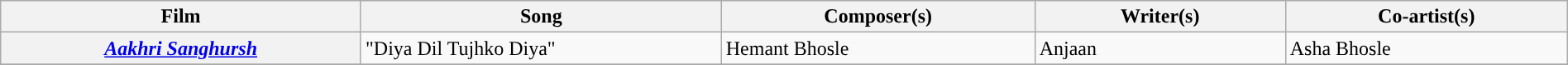<table class="wikitable plainrowheaders" width="100%" textcolor:#000;">
<tr style="background:#b0e0e66;">
<th scope="col" width=23%><strong>Film</strong></th>
<th scope="col" width=23%><strong>Song</strong></th>
<th scope="col" width=20%><strong>Composer(s)</strong></th>
<th scope="col" width=16%><strong>Writer(s)</strong></th>
<th scope="col" width=18%><strong>Co-artist(s)</strong></th>
</tr>
<tr>
<th><em><a href='#'>Aakhri Sanghursh</a></em></th>
<td>"Diya Dil Tujhko Diya"</td>
<td>Hemant Bhosle</td>
<td>Anjaan</td>
<td>Asha Bhosle</td>
</tr>
<tr>
</tr>
</table>
